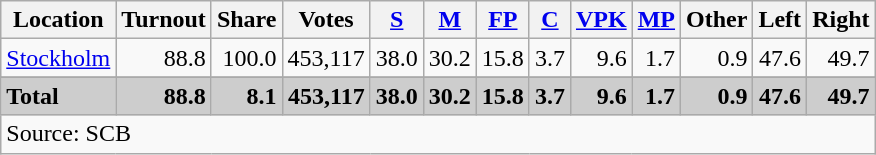<table class="wikitable sortable" style=text-align:right>
<tr>
<th>Location</th>
<th>Turnout</th>
<th>Share</th>
<th>Votes</th>
<th><a href='#'>S</a></th>
<th><a href='#'>M</a></th>
<th><a href='#'>FP</a></th>
<th><a href='#'>C</a></th>
<th><a href='#'>VPK</a></th>
<th><a href='#'>MP</a></th>
<th>Other</th>
<th>Left</th>
<th>Right</th>
</tr>
<tr>
<td align=left><a href='#'>Stockholm</a></td>
<td>88.8</td>
<td>100.0</td>
<td>453,117</td>
<td>38.0</td>
<td>30.2</td>
<td>15.8</td>
<td>3.7</td>
<td>9.6</td>
<td>1.7</td>
<td>0.9</td>
<td>47.6</td>
<td>49.7</td>
</tr>
<tr>
</tr>
<tr style="background:#CDCDCD;">
<td align=left><strong>Total</strong></td>
<td><strong>88.8</strong></td>
<td><strong>8.1</strong></td>
<td><strong>453,117</strong></td>
<td><strong>38.0</strong></td>
<td><strong>30.2</strong></td>
<td><strong>15.8</strong></td>
<td><strong>3.7</strong></td>
<td><strong>9.6</strong></td>
<td><strong>1.7</strong></td>
<td><strong>0.9</strong></td>
<td><strong>47.6</strong></td>
<td><strong>49.7</strong></td>
</tr>
<tr>
<td align=left colspan=13>Source: SCB </td>
</tr>
</table>
